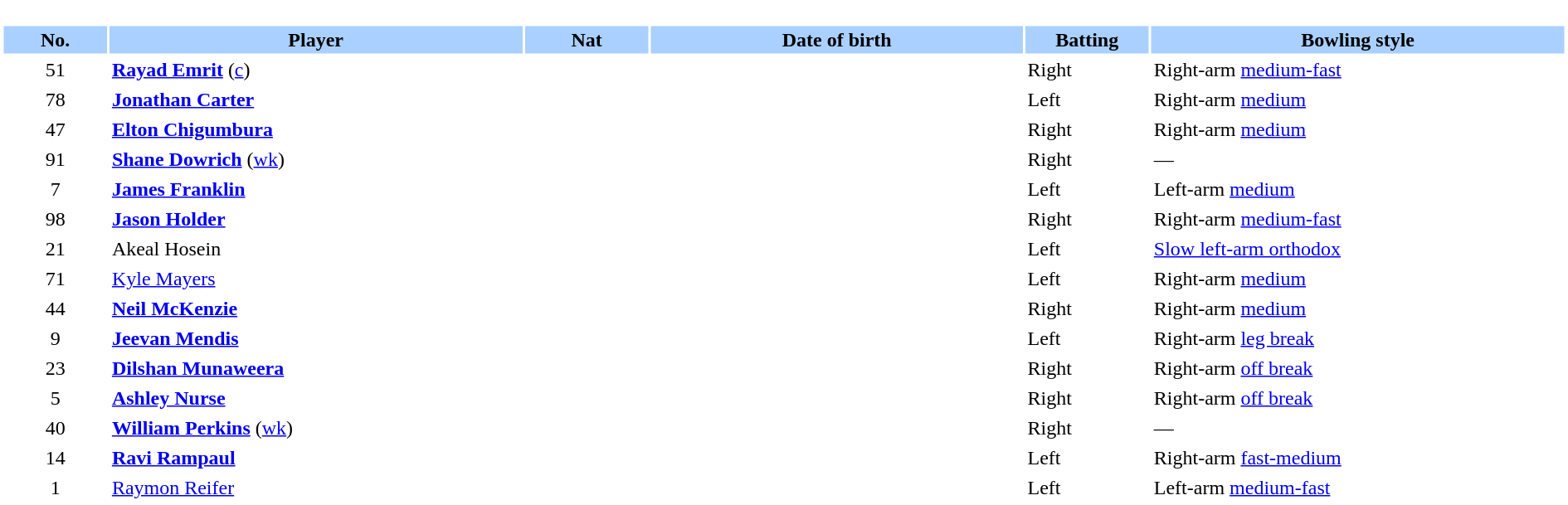<table border="0" style="width:100%;">
<tr>
<td style="vertical-align:top; background:#fff; width:90%;"><br><table border="0" cellspacing="2" cellpadding="2" style="width:100%;">
<tr style="background:#aad0ff;">
<th scope="col" style="width:5%;">No.</th>
<th scope="col" style="width:20%;">Player</th>
<th scope="col" style="width:6%;">Nat</th>
<th scope="col" style="width:18%;">Date of birth</th>
<th scope="col" style="width:6%;">Batting</th>
<th scope="col" style="width:20%;">Bowling style</th>
</tr>
<tr>
<td style="text-align:center">51</td>
<td><strong><a href='#'>Rayad Emrit</a></strong> (<a href='#'>c</a>)</td>
<td style="text-align:center"></td>
<td></td>
<td>Right</td>
<td>Right-arm <a href='#'>medium-fast</a></td>
</tr>
<tr>
<td style="text-align:center">78</td>
<td><strong><a href='#'>Jonathan Carter</a></strong></td>
<td style="text-align:center"></td>
<td></td>
<td>Left</td>
<td>Right-arm <a href='#'>medium</a></td>
</tr>
<tr>
<td style="text-align:center">47</td>
<td><strong><a href='#'>Elton Chigumbura</a></strong></td>
<td style="text-align:center"></td>
<td></td>
<td>Right</td>
<td>Right-arm <a href='#'>medium</a></td>
</tr>
<tr>
<td style="text-align:center">91</td>
<td><strong><a href='#'>Shane Dowrich</a></strong> (<a href='#'>wk</a>)</td>
<td style="text-align:center"></td>
<td></td>
<td>Right</td>
<td>—</td>
</tr>
<tr>
<td style="text-align:center">7</td>
<td><strong><a href='#'>James Franklin</a></strong></td>
<td style="text-align:center"></td>
<td></td>
<td>Left</td>
<td>Left-arm <a href='#'>medium</a></td>
</tr>
<tr>
<td style="text-align:center">98</td>
<td><strong><a href='#'>Jason Holder</a></strong></td>
<td style="text-align:center"></td>
<td></td>
<td>Right</td>
<td>Right-arm <a href='#'>medium-fast</a></td>
</tr>
<tr>
<td style="text-align:center">21</td>
<td>Akeal Hosein</td>
<td style="text-align:center"></td>
<td></td>
<td>Left</td>
<td><a href='#'>Slow left-arm orthodox</a></td>
</tr>
<tr>
<td style="text-align:center">71</td>
<td><a href='#'>Kyle Mayers</a></td>
<td style="text-align:center"></td>
<td></td>
<td>Left</td>
<td>Right-arm <a href='#'>medium</a></td>
</tr>
<tr>
<td style="text-align:center">44</td>
<td><strong><a href='#'>Neil McKenzie</a></strong></td>
<td style="text-align:center"></td>
<td></td>
<td>Right</td>
<td>Right-arm <a href='#'>medium</a></td>
</tr>
<tr>
<td style="text-align:center">9</td>
<td><strong><a href='#'>Jeevan Mendis</a></strong></td>
<td style="text-align:center"></td>
<td></td>
<td>Left</td>
<td>Right-arm <a href='#'>leg break</a></td>
</tr>
<tr>
<td style="text-align:center">23</td>
<td><strong><a href='#'>Dilshan Munaweera</a></strong></td>
<td style="text-align:center"></td>
<td></td>
<td>Right</td>
<td>Right-arm <a href='#'>off break</a></td>
</tr>
<tr>
<td style="text-align:center">5</td>
<td><strong><a href='#'>Ashley Nurse</a></strong></td>
<td style="text-align:center"></td>
<td></td>
<td>Right</td>
<td>Right-arm <a href='#'>off break</a></td>
</tr>
<tr>
<td style="text-align:center">40</td>
<td><strong><a href='#'>William Perkins</a></strong> (<a href='#'>wk</a>)</td>
<td style="text-align:center"></td>
<td></td>
<td>Right</td>
<td>—</td>
</tr>
<tr>
<td style="text-align:center">14</td>
<td><strong><a href='#'>Ravi Rampaul</a></strong></td>
<td style="text-align:center"></td>
<td></td>
<td>Left</td>
<td>Right-arm <a href='#'>fast-medium</a></td>
</tr>
<tr>
<td style="text-align:center">1</td>
<td><a href='#'>Raymon Reifer</a></td>
<td style="text-align:center"></td>
<td></td>
<td>Left</td>
<td>Left-arm <a href='#'>medium-fast</a></td>
</tr>
</table>
</td>
</tr>
</table>
